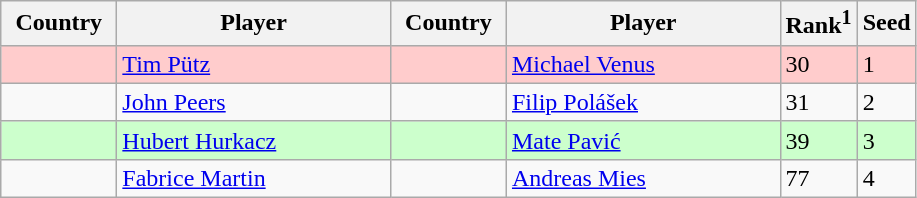<table class="sortable wikitable">
<tr>
<th width="70">Country</th>
<th width="175">Player</th>
<th width="70">Country</th>
<th width="175">Player</th>
<th>Rank<sup>1</sup></th>
<th>Seed</th>
</tr>
<tr bgcolor=#fcc>
<td></td>
<td><a href='#'>Tim Pütz</a></td>
<td></td>
<td><a href='#'>Michael Venus</a></td>
<td>30</td>
<td>1</td>
</tr>
<tr>
<td></td>
<td><a href='#'>John Peers</a></td>
<td></td>
<td><a href='#'>Filip Polášek</a></td>
<td>31</td>
<td>2</td>
</tr>
<tr bgcolor=#cfc>
<td></td>
<td><a href='#'>Hubert Hurkacz</a></td>
<td></td>
<td><a href='#'>Mate Pavić</a></td>
<td>39</td>
<td>3</td>
</tr>
<tr>
<td></td>
<td><a href='#'>Fabrice Martin</a></td>
<td></td>
<td><a href='#'>Andreas Mies</a></td>
<td>77</td>
<td>4</td>
</tr>
</table>
